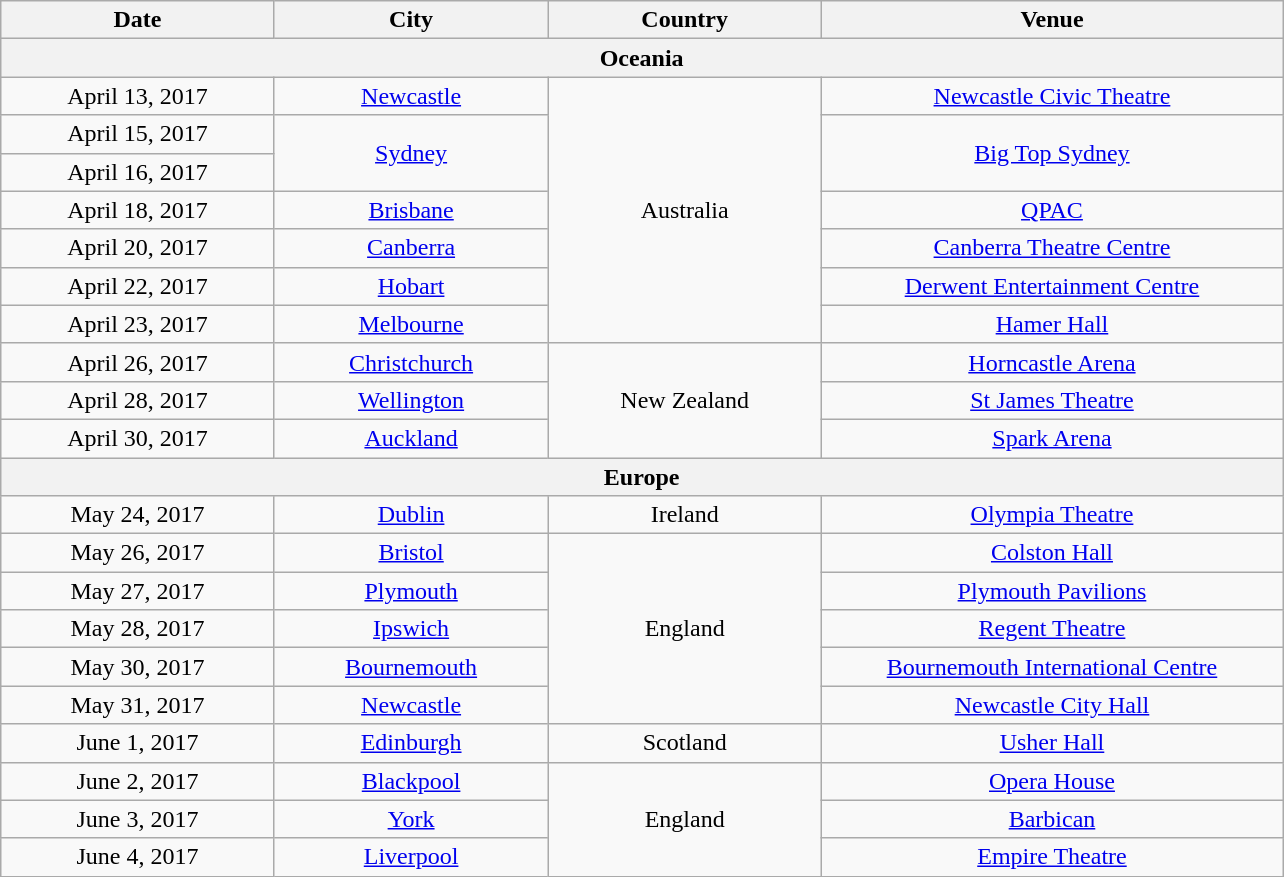<table class="wikitable" style="text-align:center;">
<tr>
<th style="width:175px;">Date</th>
<th style="width:175px;">City</th>
<th style="width:175px;">Country</th>
<th style="width:300px;">Venue</th>
</tr>
<tr>
<th colspan="4">Oceania</th>
</tr>
<tr>
<td>April 13, 2017</td>
<td><a href='#'>Newcastle</a></td>
<td rowspan="7">Australia</td>
<td><a href='#'>Newcastle Civic Theatre</a></td>
</tr>
<tr>
<td>April 15, 2017</td>
<td rowspan="2"><a href='#'>Sydney</a></td>
<td rowspan="2"><a href='#'>Big Top Sydney</a></td>
</tr>
<tr>
<td>April 16, 2017</td>
</tr>
<tr>
<td>April 18, 2017</td>
<td><a href='#'>Brisbane</a></td>
<td><a href='#'>QPAC</a></td>
</tr>
<tr>
<td>April 20, 2017</td>
<td><a href='#'>Canberra</a></td>
<td><a href='#'>Canberra Theatre Centre</a></td>
</tr>
<tr>
<td>April 22, 2017</td>
<td><a href='#'>Hobart</a></td>
<td><a href='#'>Derwent Entertainment Centre</a></td>
</tr>
<tr>
<td>April 23, 2017</td>
<td><a href='#'>Melbourne</a></td>
<td><a href='#'>Hamer Hall</a></td>
</tr>
<tr>
<td>April 26, 2017</td>
<td><a href='#'>Christchurch</a></td>
<td rowspan="3">New Zealand</td>
<td><a href='#'>Horncastle Arena</a></td>
</tr>
<tr>
<td>April 28, 2017</td>
<td><a href='#'>Wellington</a></td>
<td><a href='#'>St James Theatre</a></td>
</tr>
<tr>
<td>April 30, 2017</td>
<td><a href='#'>Auckland</a></td>
<td><a href='#'>Spark Arena</a></td>
</tr>
<tr>
<th colspan="4">Europe</th>
</tr>
<tr>
<td>May 24, 2017</td>
<td><a href='#'>Dublin</a></td>
<td rowspan="1">Ireland</td>
<td><a href='#'>Olympia Theatre</a></td>
</tr>
<tr>
<td>May 26, 2017</td>
<td><a href='#'>Bristol</a></td>
<td rowspan="5">England</td>
<td><a href='#'>Colston Hall</a></td>
</tr>
<tr>
<td>May 27, 2017</td>
<td><a href='#'>Plymouth</a></td>
<td><a href='#'>Plymouth Pavilions</a></td>
</tr>
<tr>
<td>May 28, 2017</td>
<td><a href='#'>Ipswich</a></td>
<td><a href='#'>Regent Theatre</a></td>
</tr>
<tr>
<td>May 30, 2017</td>
<td><a href='#'>Bournemouth</a></td>
<td><a href='#'>Bournemouth International Centre</a></td>
</tr>
<tr>
<td>May 31, 2017</td>
<td><a href='#'>Newcastle</a></td>
<td><a href='#'>Newcastle City Hall</a></td>
</tr>
<tr>
<td>June 1, 2017</td>
<td><a href='#'>Edinburgh</a></td>
<td rowspan="1">Scotland</td>
<td><a href='#'>Usher Hall</a></td>
</tr>
<tr>
<td>June 2, 2017</td>
<td><a href='#'>Blackpool</a></td>
<td rowspan="3">England</td>
<td><a href='#'>Opera House</a></td>
</tr>
<tr>
<td>June 3, 2017</td>
<td><a href='#'>York</a></td>
<td><a href='#'>Barbican</a></td>
</tr>
<tr>
<td>June 4, 2017</td>
<td><a href='#'>Liverpool</a></td>
<td><a href='#'>Empire Theatre</a></td>
</tr>
</table>
